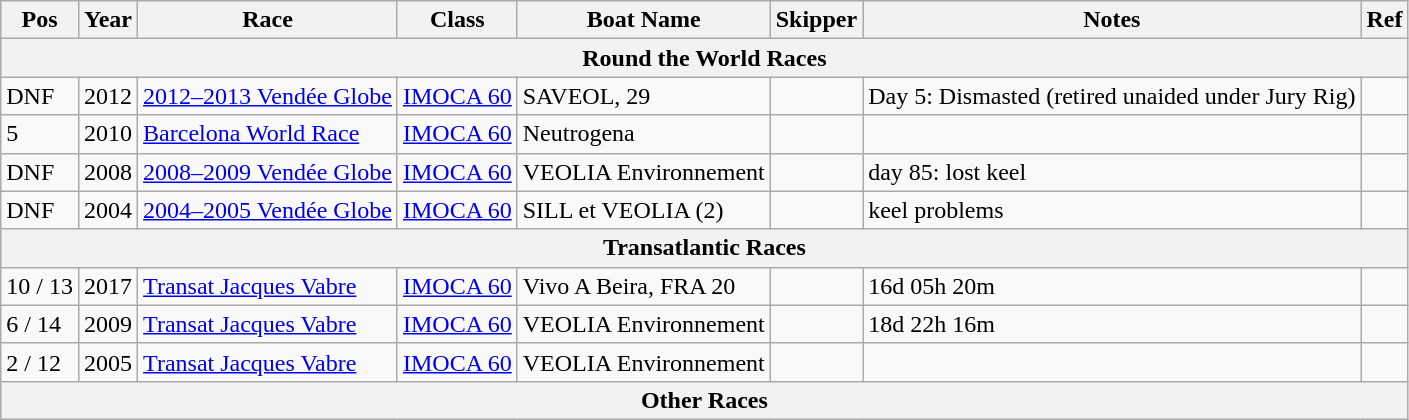<table class="wikitable sortable">
<tr>
<th>Pos</th>
<th>Year</th>
<th>Race</th>
<th>Class</th>
<th>Boat Name</th>
<th>Skipper</th>
<th>Notes</th>
<th>Ref</th>
</tr>
<tr>
<th colspan="8"><strong>Round the World Races</strong></th>
</tr>
<tr>
<td>DNF</td>
<td>2012</td>
<td><a href='#'>2012–2013 Vendée Globe</a></td>
<td><a href='#'>IMOCA 60</a></td>
<td>SAVEOL, 29</td>
<td></td>
<td>Day 5: Dismasted (retired unaided under Jury Rig)</td>
<td></td>
</tr>
<tr>
<td>5</td>
<td>2010</td>
<td><a href='#'>Barcelona World Race</a></td>
<td><a href='#'>IMOCA 60</a></td>
<td>Neutrogena</td>
<td><br></td>
<td></td>
<td></td>
</tr>
<tr>
<td>DNF</td>
<td>2008</td>
<td><a href='#'>2008–2009 Vendée Globe</a></td>
<td><a href='#'>IMOCA 60</a></td>
<td>VEOLIA Environnement</td>
<td></td>
<td>day 85: lost keel</td>
<td></td>
</tr>
<tr>
<td>DNF</td>
<td>2004</td>
<td><a href='#'>2004–2005 Vendée Globe</a></td>
<td><a href='#'>IMOCA 60</a></td>
<td>SILL et VEOLIA (2)</td>
<td></td>
<td>keel problems</td>
</tr>
<tr>
<th colspan="8"><strong>Transatlantic Races</strong></th>
</tr>
<tr>
<td>10 / 13</td>
<td>2017</td>
<td><a href='#'>Transat Jacques Vabre</a></td>
<td><a href='#'>IMOCA 60</a></td>
<td>Vivo A Beira, FRA 20</td>
<td><br></td>
<td>16d 05h 20m</td>
<td></td>
</tr>
<tr>
<td>6 / 14</td>
<td>2009</td>
<td><a href='#'>Transat Jacques Vabre</a></td>
<td><a href='#'>IMOCA 60</a></td>
<td>VEOLIA Environnement</td>
<td><br></td>
<td>18d 22h 16m</td>
</tr>
<tr>
<td>2 / 12</td>
<td>2005</td>
<td><a href='#'>Transat Jacques Vabre</a></td>
<td><a href='#'>IMOCA 60</a></td>
<td>VEOLIA Environnement</td>
<td><br></td>
<td></td>
<td></td>
</tr>
<tr>
<th colspan="8"><strong>Other Races</strong></th>
</tr>
</table>
